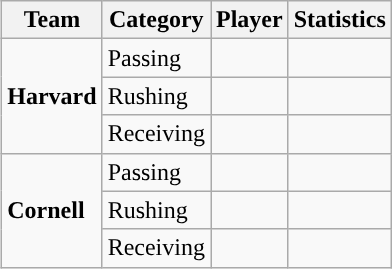<table class="wikitable" style="float: right;">
<tr>
<th>Team</th>
<th>Category</th>
<th>Player</th>
<th>Statistics</th>
</tr>
<tr>
<td rowspan=3><strong>Harvard</strong></td>
<td>Passing</td>
<td></td>
<td></td>
</tr>
<tr>
<td>Rushing</td>
<td></td>
<td></td>
</tr>
<tr>
<td>Receiving</td>
<td></td>
<td></td>
</tr>
<tr>
<td rowspan=3><strong>Cornell</strong></td>
<td>Passing</td>
<td></td>
<td></td>
</tr>
<tr>
<td>Rushing</td>
<td></td>
<td></td>
</tr>
<tr>
<td>Receiving</td>
<td></td>
<td></td>
</tr>
</table>
